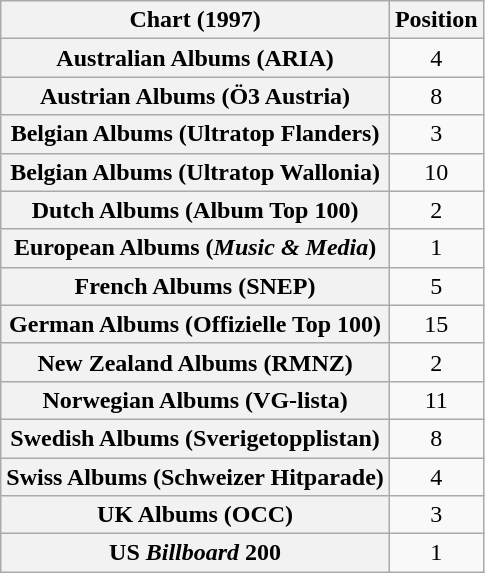<table class="wikitable sortable plainrowheaders" style="text-align:center">
<tr>
<th scope="col">Chart (1997)</th>
<th scope="col">Position</th>
</tr>
<tr>
<th scope="row">Australian Albums (ARIA)</th>
<td>4</td>
</tr>
<tr>
<th scope="row">Austrian Albums (Ö3 Austria)</th>
<td>8</td>
</tr>
<tr>
<th scope="row">Belgian Albums (Ultratop Flanders)</th>
<td>3</td>
</tr>
<tr>
<th scope="row">Belgian Albums (Ultratop Wallonia)</th>
<td>10</td>
</tr>
<tr>
<th scope="row">Dutch Albums (Album Top 100)</th>
<td>2</td>
</tr>
<tr>
<th scope="row">European Albums (<em>Music & Media</em>)</th>
<td>1</td>
</tr>
<tr>
<th scope="row">French Albums (SNEP)</th>
<td>5</td>
</tr>
<tr>
<th scope="row">German Albums (Offizielle Top 100)</th>
<td>15</td>
</tr>
<tr>
<th scope="row">New Zealand Albums (RMNZ)</th>
<td>2</td>
</tr>
<tr>
<th scope="row">Norwegian Albums (VG-lista)</th>
<td>11</td>
</tr>
<tr>
<th scope="row">Swedish Albums (Sverigetopplistan)</th>
<td>8</td>
</tr>
<tr>
<th scope="row">Swiss Albums (Schweizer Hitparade)</th>
<td>4</td>
</tr>
<tr>
<th scope="row">UK Albums (OCC)</th>
<td>3</td>
</tr>
<tr>
<th scope="row">US <em>Billboard</em> 200</th>
<td>1</td>
</tr>
</table>
